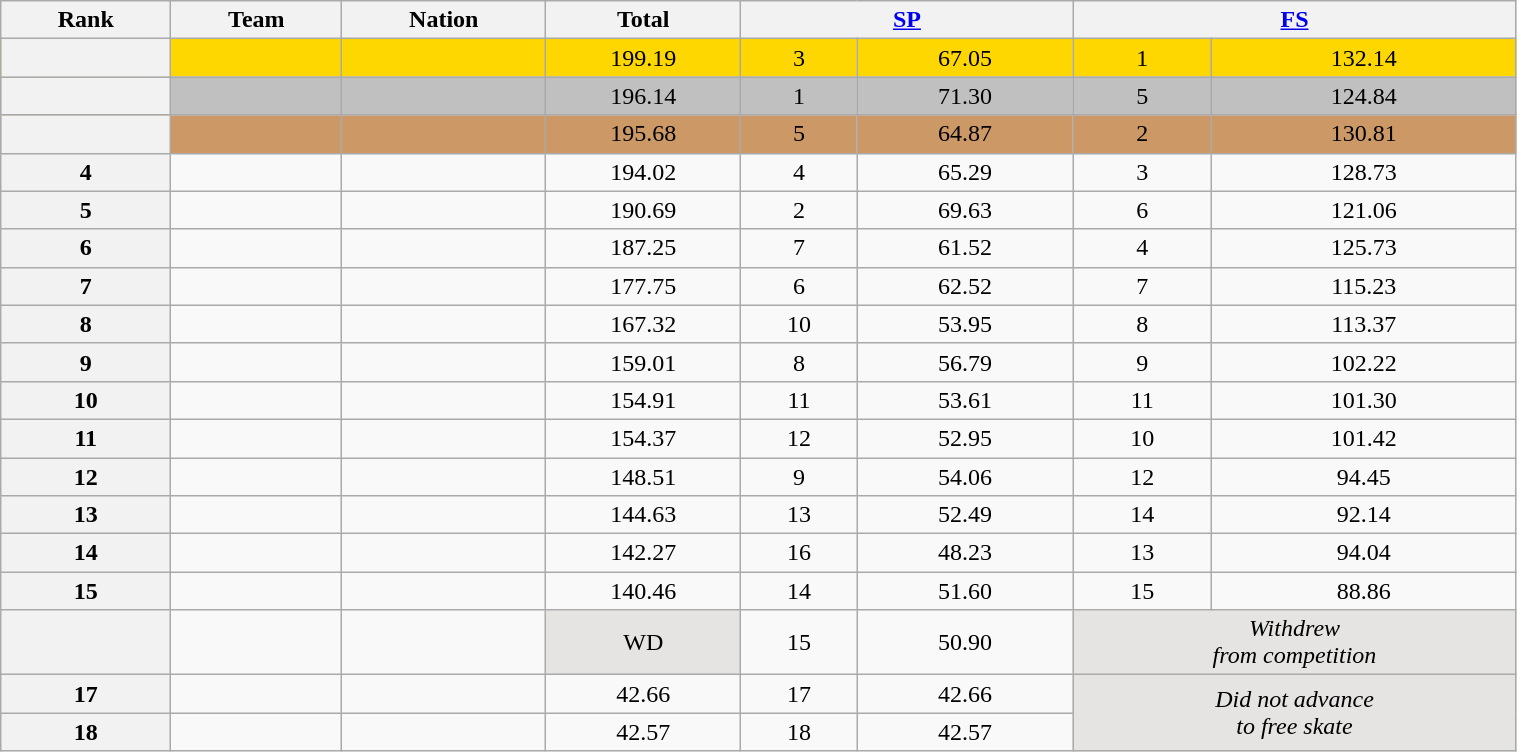<table class="wikitable sortable" style="text-align:center; width:80%">
<tr>
<th scope="col">Rank</th>
<th scope="col">Team</th>
<th scope="col">Nation</th>
<th scope="col">Total</th>
<th colspan="2" scope="col" width="80px"><a href='#'>SP</a></th>
<th colspan="2" scope="col" width="80px"><a href='#'>FS</a></th>
</tr>
<tr bgcolor="gold">
<th scope="row"></th>
<td align="left"></td>
<td align="left"></td>
<td>199.19</td>
<td>3</td>
<td>67.05</td>
<td>1</td>
<td>132.14</td>
</tr>
<tr bgcolor="silver">
<th scope="row"></th>
<td align="left"></td>
<td align="left"></td>
<td>196.14</td>
<td>1</td>
<td>71.30</td>
<td>5</td>
<td>124.84</td>
</tr>
<tr bgcolor="cc9966">
<th scope="row"></th>
<td align="left"></td>
<td align="left"></td>
<td>195.68</td>
<td>5</td>
<td>64.87</td>
<td>2</td>
<td>130.81</td>
</tr>
<tr>
<th scope="row">4</th>
<td align="left"></td>
<td align="left"></td>
<td>194.02</td>
<td>4</td>
<td>65.29</td>
<td>3</td>
<td>128.73</td>
</tr>
<tr>
<th scope="row">5</th>
<td align="left"></td>
<td align="left"></td>
<td>190.69</td>
<td>2</td>
<td>69.63</td>
<td>6</td>
<td>121.06</td>
</tr>
<tr>
<th scope="row">6</th>
<td align="left"></td>
<td align="left"></td>
<td>187.25</td>
<td>7</td>
<td>61.52</td>
<td>4</td>
<td>125.73</td>
</tr>
<tr>
<th scope="row">7</th>
<td align="left"></td>
<td align="left"></td>
<td>177.75</td>
<td>6</td>
<td>62.52</td>
<td>7</td>
<td>115.23</td>
</tr>
<tr>
<th scope="row">8</th>
<td align="left"></td>
<td align="left"></td>
<td>167.32</td>
<td>10</td>
<td>53.95</td>
<td>8</td>
<td>113.37</td>
</tr>
<tr>
<th scope="row">9</th>
<td align="left"></td>
<td align="left"></td>
<td>159.01</td>
<td>8</td>
<td>56.79</td>
<td>9</td>
<td>102.22</td>
</tr>
<tr>
<th scope="row">10</th>
<td align="left"></td>
<td align="left"></td>
<td>154.91</td>
<td>11</td>
<td>53.61</td>
<td>11</td>
<td>101.30</td>
</tr>
<tr>
<th scope="row">11</th>
<td align="left"></td>
<td align="left"></td>
<td>154.37</td>
<td>12</td>
<td>52.95</td>
<td>10</td>
<td>101.42</td>
</tr>
<tr>
<th scope="row">12</th>
<td align="left"></td>
<td align="left"></td>
<td>148.51</td>
<td>9</td>
<td>54.06</td>
<td>12</td>
<td>94.45</td>
</tr>
<tr>
<th scope="row">13</th>
<td align="left"></td>
<td align="left"></td>
<td>144.63</td>
<td>13</td>
<td>52.49</td>
<td>14</td>
<td>92.14</td>
</tr>
<tr>
<th scope="row">14</th>
<td align="left"></td>
<td align="left"></td>
<td>142.27</td>
<td>16</td>
<td>48.23</td>
<td>13</td>
<td>94.04</td>
</tr>
<tr>
<th scope="row">15</th>
<td align="left"></td>
<td align="left"></td>
<td>140.46</td>
<td>14</td>
<td>51.60</td>
<td>15</td>
<td>88.86</td>
</tr>
<tr>
<th scope="row"></th>
<td align="left"></td>
<td align="left"></td>
<td bgcolor="e5e4e2">WD</td>
<td>15</td>
<td>50.90</td>
<td colspan=2 bgcolor="e5e4e2"><em>Withdrew<br>from competition</em></td>
</tr>
<tr>
<th scope="row">17</th>
<td align="left"></td>
<td align="left"></td>
<td>42.66</td>
<td>17</td>
<td>42.66</td>
<td colspan="2" rowspan="2" bgcolor="e5e4e2"><em>Did not advance<br>to free skate</em></td>
</tr>
<tr>
<th scope="row">18</th>
<td align="left"></td>
<td align="left"></td>
<td>42.57</td>
<td>18</td>
<td>42.57</td>
</tr>
</table>
